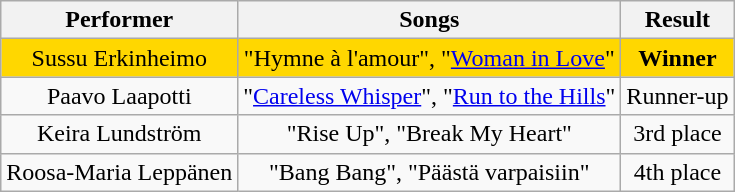<table class="wikitable" style="text-align: center; width: auto">
<tr>
<th>Performer</th>
<th>Songs</th>
<th>Result</th>
</tr>
<tr style="background:gold">
<td>Sussu Erkinheimo</td>
<td>"Hymne à l'amour", "<a href='#'>Woman in Love</a>"</td>
<td><strong>Winner</strong></td>
</tr>
<tr>
<td>Paavo Laapotti</td>
<td>"<a href='#'>Careless Whisper</a>", "<a href='#'>Run to the Hills</a>"</td>
<td>Runner-up</td>
</tr>
<tr>
<td>Keira Lundström</td>
<td>"Rise Up", "Break My Heart"</td>
<td>3rd place</td>
</tr>
<tr>
<td>Roosa-Maria Leppänen</td>
<td>"Bang Bang", "Päästä varpaisiin"</td>
<td>4th place</td>
</tr>
</table>
